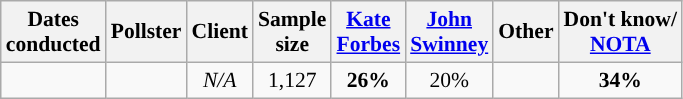<table class="wikitable wiki table" style="font-size:90%;text-align:center">
<tr>
<th>Dates<br>conducted</th>
<th>Pollster</th>
<th>Client</th>
<th>Sample<br>size</th>
<th><a href='#'>Kate<br>Forbes</a></th>
<th><a href='#'>John<br>Swinney</a></th>
<th>Other</th>
<th>Don't know/<br><a href='#'>NOTA</a></th>
</tr>
<tr>
<td></td>
<td></td>
<td><em>N/A</em></td>
<td>1,127</td>
<td style="background:"><strong>26%</strong></td>
<td>20%</td>
<td></td>
<td><strong>34%</strong></td>
</tr>
</table>
